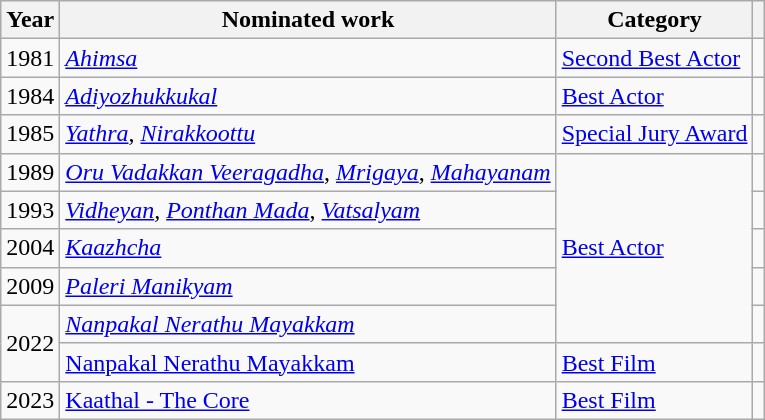<table class="wikitable">
<tr>
<th>Year</th>
<th>Nominated work</th>
<th>Category</th>
<th></th>
</tr>
<tr>
<td>1981</td>
<td><em><a href='#'>Ahimsa</a></em></td>
<td><a href='#'>Second Best Actor</a></td>
<td></td>
</tr>
<tr>
<td>1984</td>
<td><em><a href='#'>Adiyozhukkukal</a></em></td>
<td><a href='#'>Best Actor</a></td>
<td></td>
</tr>
<tr>
<td>1985</td>
<td><em><a href='#'>Yathra</a></em>, <em><a href='#'>Nirakkoottu</a></em></td>
<td><a href='#'>Special Jury Award</a></td>
<td></td>
</tr>
<tr>
<td>1989</td>
<td><em><a href='#'>Oru Vadakkan Veeragadha</a></em>, <em><a href='#'>Mrigaya</a></em>, <em><a href='#'>Mahayanam</a></em></td>
<td rowspan="5"><a href='#'>Best Actor</a></td>
<td></td>
</tr>
<tr>
<td>1993</td>
<td><em><a href='#'>Vidheyan</a>, <a href='#'>Ponthan Mada</a></em>, <em><a href='#'>Vatsalyam</a></em></td>
<td></td>
</tr>
<tr>
<td>2004</td>
<td><em><a href='#'>Kaazhcha</a></em></td>
<td></td>
</tr>
<tr>
<td>2009</td>
<td><em><a href='#'>Paleri Manikyam</a> </em></td>
<td></td>
</tr>
<tr>
<td rowspan="2">2022</td>
<td><em><a href='#'>Nanpakal Nerathu Mayakkam</a></em></td>
<td></td>
</tr>
<tr>
<td><a href='#'>Nanpakal Nerathu Mayakkam</a></td>
<td><a href='#'>Best Film</a></td>
</tr>
<tr>
<td>2023</td>
<td><a href='#'>Kaathal - The Core</a></td>
<td><a href='#'>Best Film</a></td>
<td></td>
</tr>
</table>
